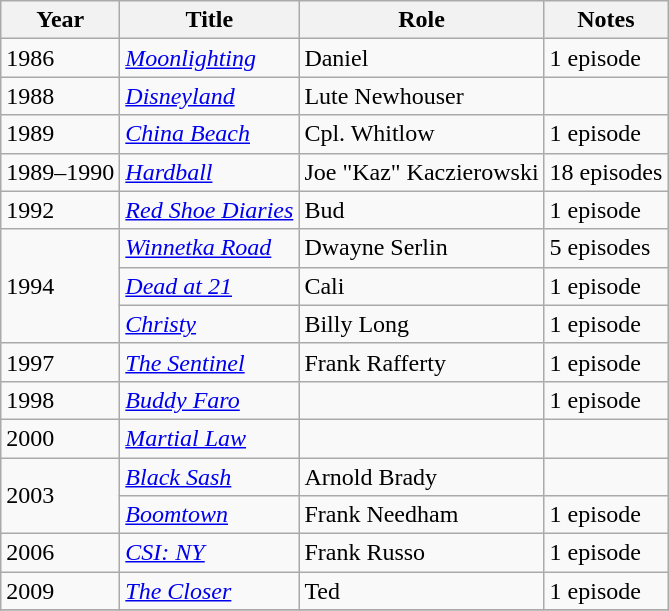<table class="wikitable sortable">
<tr>
<th>Year</th>
<th>Title</th>
<th>Role</th>
<th>Notes</th>
</tr>
<tr>
<td>1986</td>
<td><em><a href='#'>Moonlighting</a></em></td>
<td>Daniel</td>
<td>1 episode</td>
</tr>
<tr>
<td>1988</td>
<td><em><a href='#'>Disneyland</a></em></td>
<td>Lute Newhouser</td>
<td></td>
</tr>
<tr>
<td>1989</td>
<td><em><a href='#'>China Beach</a></em></td>
<td>Cpl. Whitlow</td>
<td>1 episode</td>
</tr>
<tr>
<td>1989–1990</td>
<td><em><a href='#'>Hardball</a></em></td>
<td>Joe "Kaz" Kaczierowski</td>
<td>18 episodes</td>
</tr>
<tr>
<td>1992</td>
<td><em><a href='#'>Red Shoe Diaries</a></em></td>
<td>Bud</td>
<td>1 episode</td>
</tr>
<tr>
<td rowspan="3">1994</td>
<td><em><a href='#'>Winnetka Road</a></em></td>
<td>Dwayne Serlin</td>
<td>5 episodes</td>
</tr>
<tr>
<td><em><a href='#'>Dead at 21</a></em></td>
<td>Cali</td>
<td>1 episode</td>
</tr>
<tr>
<td><em><a href='#'>Christy</a></em></td>
<td>Billy Long</td>
<td>1 episode</td>
</tr>
<tr>
<td>1997</td>
<td><em><a href='#'>The Sentinel</a></em></td>
<td>Frank Rafferty</td>
<td>1 episode</td>
</tr>
<tr>
<td>1998</td>
<td><em><a href='#'>Buddy Faro</a></em></td>
<td></td>
<td>1 episode</td>
</tr>
<tr>
<td>2000</td>
<td><em><a href='#'>Martial Law</a></em></td>
<td></td>
<td></td>
</tr>
<tr>
<td rowspan="2">2003</td>
<td><em><a href='#'>Black Sash</a></em></td>
<td>Arnold Brady</td>
<td></td>
</tr>
<tr>
<td><em><a href='#'>Boomtown</a></em></td>
<td>Frank Needham</td>
<td>1 episode</td>
</tr>
<tr>
<td>2006</td>
<td><em><a href='#'>CSI: NY</a></em></td>
<td>Frank Russo</td>
<td>1 episode</td>
</tr>
<tr>
<td>2009</td>
<td><em><a href='#'>The Closer</a></em></td>
<td>Ted</td>
<td>1 episode</td>
</tr>
<tr>
</tr>
</table>
